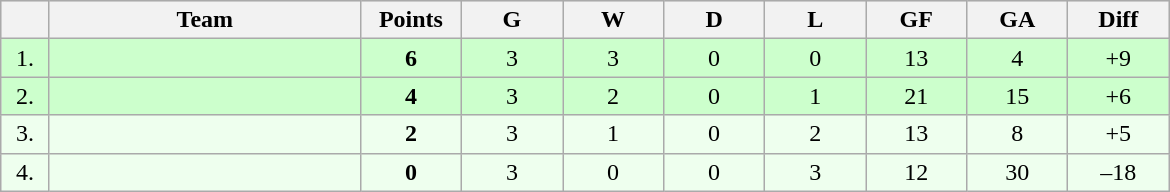<table class=wikitable style="text-align:center">
<tr bgcolor="#DCDCDC">
<th width="25"></th>
<th width="200">Team</th>
<th width="60">Points</th>
<th width="60">G</th>
<th width="60">W</th>
<th width="60">D</th>
<th width="60">L</th>
<th width="60">GF</th>
<th width="60">GA</th>
<th width="60">Diff</th>
</tr>
<tr bgcolor=ccffcc>
<td>1.</td>
<td align=left></td>
<td><strong>6</strong></td>
<td>3</td>
<td>3</td>
<td>0</td>
<td>0</td>
<td>13</td>
<td>4</td>
<td>+9</td>
</tr>
<tr bgcolor=ccffcc>
<td>2.</td>
<td align=left></td>
<td><strong>4</strong></td>
<td>3</td>
<td>2</td>
<td>0</td>
<td>1</td>
<td>21</td>
<td>15</td>
<td>+6</td>
</tr>
<tr bgcolor=eeffee>
<td>3.</td>
<td align=left></td>
<td><strong>2</strong></td>
<td>3</td>
<td>1</td>
<td>0</td>
<td>2</td>
<td>13</td>
<td>8</td>
<td>+5</td>
</tr>
<tr bgcolor=eeffee>
<td>4.</td>
<td align=left></td>
<td><strong>0</strong></td>
<td>3</td>
<td>0</td>
<td>0</td>
<td>3</td>
<td>12</td>
<td>30</td>
<td>–18</td>
</tr>
</table>
